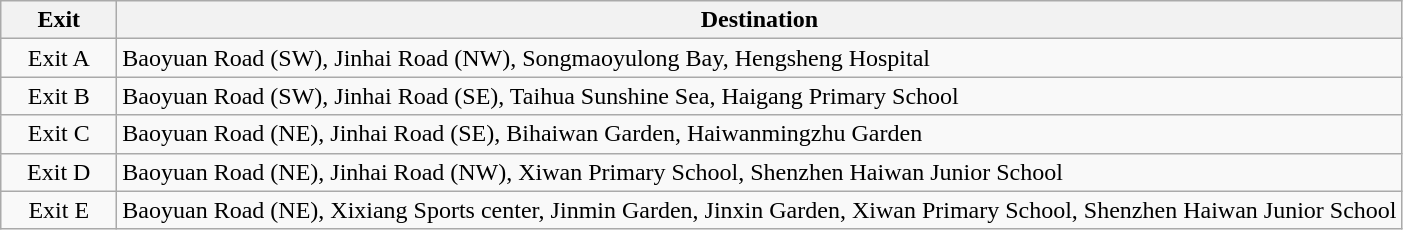<table class="wikitable">
<tr>
<th style="width:70px">Exit</th>
<th>Destination</th>
</tr>
<tr>
<td align="center">Exit A</td>
<td>Baoyuan Road (SW), Jinhai Road (NW), Songmaoyulong Bay, Hengsheng Hospital</td>
</tr>
<tr>
<td align="center">Exit B</td>
<td>Baoyuan Road (SW), Jinhai Road (SE), Taihua Sunshine Sea, Haigang Primary School</td>
</tr>
<tr>
<td align="center">Exit C</td>
<td>Baoyuan Road (NE), Jinhai Road (SE), Bihaiwan Garden, Haiwanmingzhu Garden</td>
</tr>
<tr>
<td align="center">Exit D</td>
<td>Baoyuan Road (NE), Jinhai Road (NW), Xiwan Primary School, Shenzhen Haiwan Junior School</td>
</tr>
<tr>
<td align="center">Exit E</td>
<td>Baoyuan Road (NE), Xixiang Sports center, Jinmin Garden, Jinxin Garden, Xiwan Primary School, Shenzhen Haiwan Junior School</td>
</tr>
</table>
